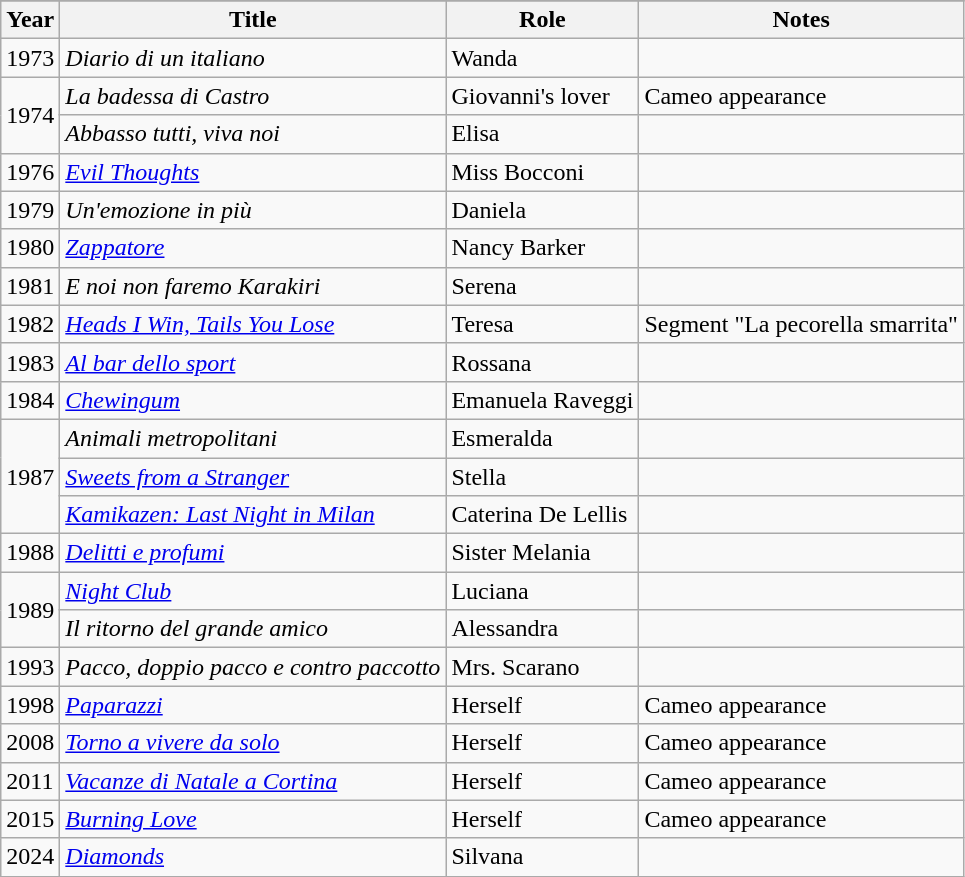<table class="wikitable">
<tr>
</tr>
<tr>
<th>Year</th>
<th>Title</th>
<th>Role</th>
<th>Notes</th>
</tr>
<tr>
<td>1973</td>
<td><em>Diario di un italiano</em></td>
<td>Wanda</td>
<td></td>
</tr>
<tr>
<td rowspan="2">1974</td>
<td><em>La badessa di Castro</em></td>
<td>Giovanni's lover</td>
<td>Cameo appearance</td>
</tr>
<tr>
<td><em>Abbasso tutti, viva noi</em></td>
<td>Elisa</td>
<td></td>
</tr>
<tr>
<td>1976</td>
<td><em><a href='#'>Evil Thoughts</a></em></td>
<td>Miss Bocconi</td>
<td></td>
</tr>
<tr>
<td>1979</td>
<td><em>Un'emozione in più</em></td>
<td>Daniela</td>
<td></td>
</tr>
<tr>
<td>1980</td>
<td><em><a href='#'>Zappatore</a></em></td>
<td>Nancy Barker</td>
<td></td>
</tr>
<tr>
<td>1981</td>
<td><em>E noi non faremo Karakiri</em></td>
<td>Serena</td>
<td></td>
</tr>
<tr>
<td>1982</td>
<td><em><a href='#'>Heads I Win, Tails You Lose</a></em></td>
<td>Teresa</td>
<td>Segment "La pecorella smarrita"</td>
</tr>
<tr>
<td>1983</td>
<td><em><a href='#'>Al bar dello sport</a></em></td>
<td>Rossana</td>
<td></td>
</tr>
<tr>
<td>1984</td>
<td><em><a href='#'>Chewingum</a></em></td>
<td>Emanuela Raveggi</td>
<td></td>
</tr>
<tr>
<td rowspan="3">1987</td>
<td><em>Animali metropolitani</em></td>
<td>Esmeralda</td>
<td></td>
</tr>
<tr>
<td><em><a href='#'>Sweets from a Stranger</a></em></td>
<td>Stella</td>
<td></td>
</tr>
<tr>
<td><em><a href='#'>Kamikazen: Last Night in Milan</a></em></td>
<td>Caterina De Lellis</td>
<td></td>
</tr>
<tr>
<td>1988</td>
<td><em><a href='#'>Delitti e profumi</a></em></td>
<td>Sister Melania</td>
<td></td>
</tr>
<tr>
<td rowspan="2">1989</td>
<td><em><a href='#'>Night Club</a></em></td>
<td>Luciana</td>
<td></td>
</tr>
<tr>
<td><em>Il ritorno del grande amico</em></td>
<td>Alessandra</td>
<td></td>
</tr>
<tr>
<td>1993</td>
<td><em>Pacco, doppio pacco e contro paccotto</em></td>
<td>Mrs. Scarano</td>
<td></td>
</tr>
<tr>
<td>1998</td>
<td><em><a href='#'>Paparazzi</a></em></td>
<td>Herself</td>
<td>Cameo appearance</td>
</tr>
<tr>
<td>2008</td>
<td><em><a href='#'>Torno a vivere da solo</a></em></td>
<td>Herself</td>
<td>Cameo appearance</td>
</tr>
<tr>
<td>2011</td>
<td><em><a href='#'>Vacanze di Natale a Cortina</a></em></td>
<td>Herself</td>
<td>Cameo appearance</td>
</tr>
<tr>
<td>2015</td>
<td><em><a href='#'>Burning Love</a></em></td>
<td>Herself</td>
<td>Cameo appearance</td>
</tr>
<tr>
<td>2024</td>
<td><em><a href='#'>Diamonds</a></em></td>
<td>Silvana</td>
<td></td>
</tr>
</table>
